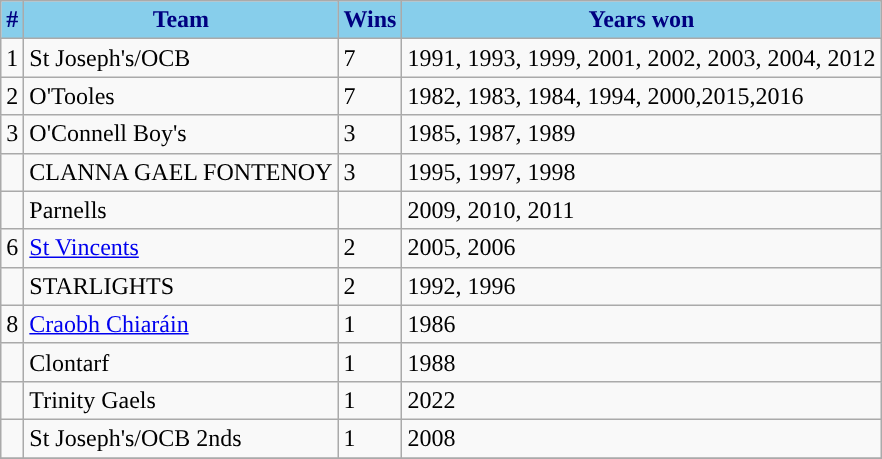<table class="wikitable">
<tr>
<th style="background:skyblue;color:navy;">#</th>
<th style="background:skyblue;color:navy;">Team</th>
<th style="background:skyblue;color:navy;">Wins</th>
<th style="background:skyblue;color:navy;">Years won</th>
</tr>
<tr>
<td>1</td>
<td>St Joseph's/OCB</td>
<td>7</td>
<td>1991, 1993, 1999, 2001, 2002, 2003, 2004, 2012</td>
</tr>
<tr>
<td>2</td>
<td>O'Tooles</td>
<td>7</td>
<td>1982, 1983, 1984, 1994, 2000,2015,2016</td>
</tr>
<tr>
<td>3</td>
<td>O'Connell Boy's</td>
<td>3</td>
<td>1985, 1987, 1989</td>
</tr>
<tr>
<td></td>
<td>CLANNA GAEL FONTENOY</td>
<td>3</td>
<td>1995, 1997, 1998</td>
</tr>
<tr>
<td></td>
<td>Parnells</td>
<td></td>
<td>2009, 2010, 2011</td>
</tr>
<tr>
<td>6</td>
<td><a href='#'>St Vincents</a></td>
<td>2</td>
<td>2005, 2006</td>
</tr>
<tr>
<td></td>
<td>STARLIGHTS</td>
<td>2</td>
<td>1992, 1996</td>
</tr>
<tr>
<td>8</td>
<td><a href='#'>Craobh Chiaráin</a></td>
<td>1</td>
<td>1986</td>
</tr>
<tr>
<td></td>
<td>Clontarf</td>
<td>1</td>
<td>1988</td>
</tr>
<tr>
<td></td>
<td>Trinity Gaels</td>
<td>1</td>
<td>2022</td>
</tr>
<tr>
<td></td>
<td>St Joseph's/OCB 2nds</td>
<td>1</td>
<td>2008</td>
</tr>
<tr>
</tr>
</table>
